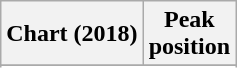<table class="wikitable sortable plainrowheaders" style="text-align:center">
<tr>
<th scope="col">Chart (2018)</th>
<th scope="col">Peak<br>position</th>
</tr>
<tr>
</tr>
<tr>
</tr>
</table>
